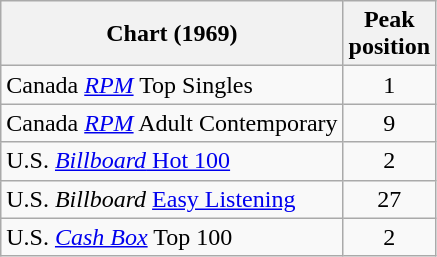<table class="wikitable sortable">
<tr>
<th align="left">Chart (1969)</th>
<th align="left">Peak<br>position</th>
</tr>
<tr>
<td>Canada <em><a href='#'>RPM</a></em> Top Singles</td>
<td style="text-align:center;">1</td>
</tr>
<tr>
<td>Canada <em><a href='#'>RPM</a></em> Adult Contemporary</td>
<td style="text-align:center;">9</td>
</tr>
<tr>
<td align="left">U.S. <a href='#'><em>Billboard</em> Hot 100</a></td>
<td style="text-align:center;">2</td>
</tr>
<tr>
<td align="left">U.S. <em>Billboard</em> <a href='#'>Easy Listening</a></td>
<td style="text-align:center;">27</td>
</tr>
<tr>
<td align="left">U.S. <em><a href='#'>Cash Box</a></em> Top 100</td>
<td style="text-align:center;">2</td>
</tr>
</table>
